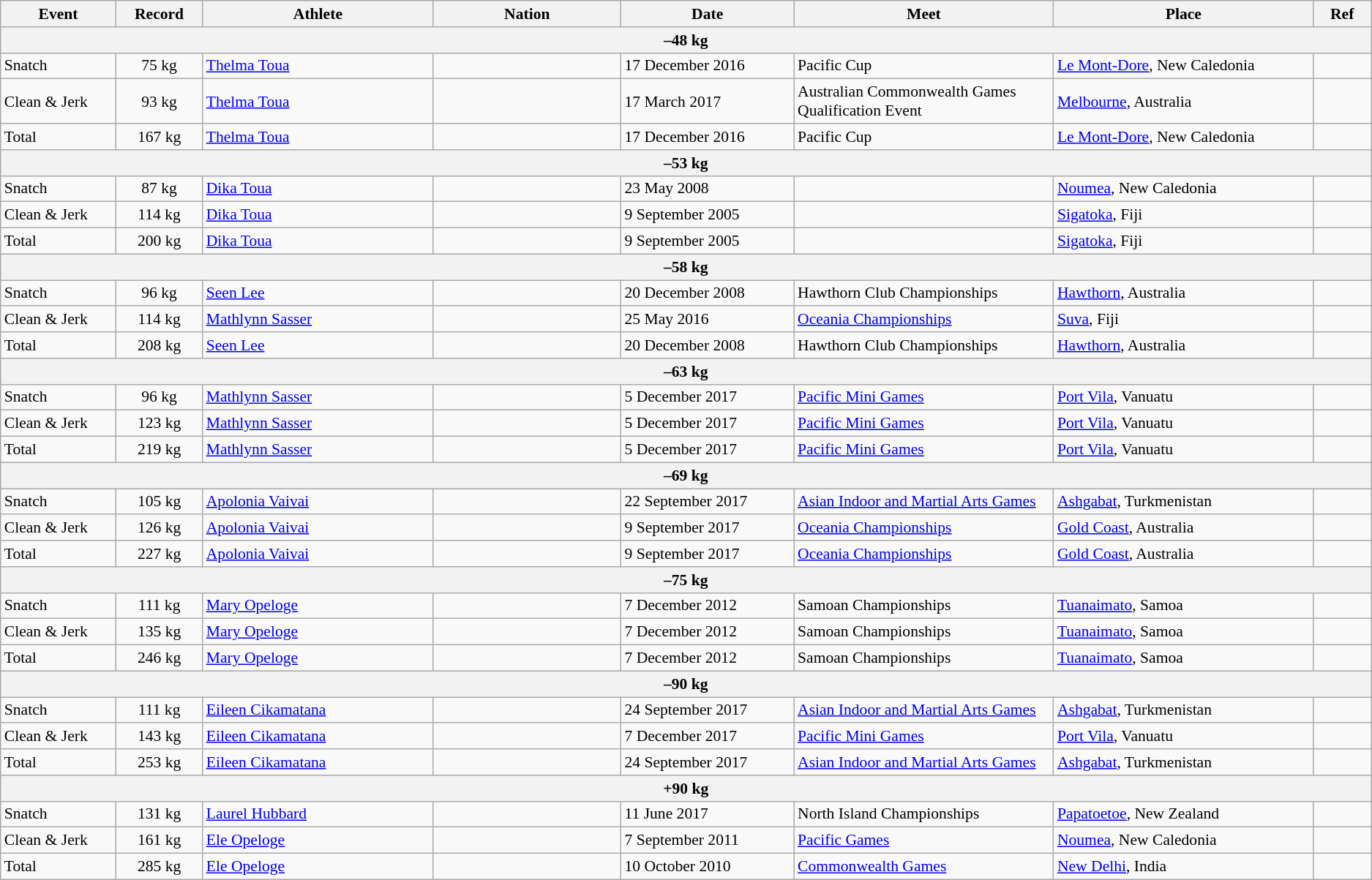<table class="wikitable" style="font-size:90%;">
<tr>
<th width=8%>Event</th>
<th width=6%>Record</th>
<th width=16%>Athlete</th>
<th width=13%>Nation</th>
<th width=12%>Date</th>
<th width=18%>Meet</th>
<th width=18%>Place</th>
<th width=4%>Ref</th>
</tr>
<tr bgcolor="#DDDDDD">
<th colspan="8">–48 kg</th>
</tr>
<tr>
<td>Snatch</td>
<td align=center>75 kg</td>
<td><a href='#'>Thelma Toua</a></td>
<td></td>
<td>17 December 2016</td>
<td>Pacific Cup</td>
<td><a href='#'>Le Mont-Dore</a>, New Caledonia</td>
<td></td>
</tr>
<tr>
<td>Clean & Jerk</td>
<td align=center>93 kg</td>
<td><a href='#'>Thelma Toua</a></td>
<td></td>
<td>17 March 2017</td>
<td>Australian Commonwealth Games Qualification Event</td>
<td><a href='#'>Melbourne</a>, Australia</td>
<td></td>
</tr>
<tr>
<td>Total</td>
<td align=center>167 kg</td>
<td><a href='#'>Thelma Toua</a></td>
<td></td>
<td>17 December 2016</td>
<td>Pacific Cup</td>
<td><a href='#'>Le Mont-Dore</a>, New Caledonia</td>
<td></td>
</tr>
<tr bgcolor="#DDDDDD">
<th colspan="8">–53 kg</th>
</tr>
<tr>
<td>Snatch</td>
<td align=center>87 kg</td>
<td><a href='#'>Dika Toua</a></td>
<td></td>
<td>23 May 2008</td>
<td></td>
<td><a href='#'>Noumea</a>, New Caledonia</td>
<td></td>
</tr>
<tr>
<td>Clean & Jerk</td>
<td align=center>114 kg</td>
<td><a href='#'>Dika Toua</a></td>
<td></td>
<td>9 September 2005</td>
<td></td>
<td><a href='#'>Sigatoka</a>, Fiji</td>
<td></td>
</tr>
<tr>
<td>Total</td>
<td align=center>200 kg</td>
<td><a href='#'>Dika Toua</a></td>
<td></td>
<td>9 September 2005</td>
<td></td>
<td><a href='#'>Sigatoka</a>, Fiji</td>
<td></td>
</tr>
<tr bgcolor="#DDDDDD">
<th colspan="8">–58 kg</th>
</tr>
<tr>
<td>Snatch</td>
<td align=center>96 kg</td>
<td><a href='#'>Seen Lee</a></td>
<td></td>
<td>20 December 2008</td>
<td>Hawthorn Club Championships</td>
<td><a href='#'>Hawthorn</a>, Australia</td>
<td></td>
</tr>
<tr>
<td>Clean & Jerk</td>
<td align=center>114 kg</td>
<td><a href='#'>Mathlynn Sasser</a></td>
<td></td>
<td>25 May 2016</td>
<td><a href='#'>Oceania Championships</a></td>
<td><a href='#'>Suva</a>, Fiji</td>
<td></td>
</tr>
<tr>
<td>Total</td>
<td align=center>208 kg</td>
<td><a href='#'>Seen Lee</a></td>
<td></td>
<td>20 December 2008</td>
<td>Hawthorn Club Championships</td>
<td><a href='#'>Hawthorn</a>, Australia</td>
<td></td>
</tr>
<tr bgcolor="#DDDDDD">
<th colspan="8">–63 kg</th>
</tr>
<tr>
<td>Snatch</td>
<td align=center>96 kg</td>
<td><a href='#'>Mathlynn Sasser</a></td>
<td></td>
<td>5 December 2017</td>
<td><a href='#'>Pacific Mini Games</a></td>
<td><a href='#'>Port Vila</a>, Vanuatu</td>
<td></td>
</tr>
<tr>
<td>Clean & Jerk</td>
<td align=center>123 kg</td>
<td><a href='#'>Mathlynn Sasser</a></td>
<td></td>
<td>5 December 2017</td>
<td><a href='#'>Pacific Mini Games</a></td>
<td><a href='#'>Port Vila</a>, Vanuatu</td>
<td></td>
</tr>
<tr>
<td>Total</td>
<td align=center>219 kg</td>
<td><a href='#'>Mathlynn Sasser</a></td>
<td></td>
<td>5 December 2017</td>
<td><a href='#'>Pacific Mini Games</a></td>
<td><a href='#'>Port Vila</a>, Vanuatu</td>
<td></td>
</tr>
<tr bgcolor="#DDDDDD">
<th colspan="8">–69 kg</th>
</tr>
<tr>
<td>Snatch</td>
<td align=center>105 kg</td>
<td><a href='#'>Apolonia Vaivai</a></td>
<td></td>
<td>22 September 2017</td>
<td><a href='#'>Asian Indoor and Martial Arts Games</a></td>
<td><a href='#'>Ashgabat</a>, Turkmenistan</td>
<td></td>
</tr>
<tr>
<td>Clean & Jerk</td>
<td align=center>126 kg</td>
<td><a href='#'>Apolonia Vaivai</a></td>
<td></td>
<td>9 September 2017</td>
<td><a href='#'>Oceania Championships</a></td>
<td><a href='#'>Gold Coast</a>, Australia</td>
<td></td>
</tr>
<tr>
<td>Total</td>
<td align=center>227 kg</td>
<td><a href='#'>Apolonia Vaivai</a></td>
<td></td>
<td>9 September 2017</td>
<td><a href='#'>Oceania Championships</a></td>
<td><a href='#'>Gold Coast</a>, Australia</td>
<td></td>
</tr>
<tr bgcolor="#DDDDDD">
<th colspan="8">–75 kg</th>
</tr>
<tr>
<td>Snatch</td>
<td align=center>111 kg</td>
<td><a href='#'>Mary Opeloge</a></td>
<td></td>
<td>7 December 2012</td>
<td>Samoan Championships</td>
<td><a href='#'>Tuanaimato</a>, Samoa</td>
<td></td>
</tr>
<tr>
<td>Clean & Jerk</td>
<td align=center>135 kg</td>
<td><a href='#'>Mary Opeloge</a></td>
<td></td>
<td>7 December 2012</td>
<td>Samoan Championships</td>
<td><a href='#'>Tuanaimato</a>, Samoa</td>
<td></td>
</tr>
<tr>
<td>Total</td>
<td align=center>246 kg</td>
<td><a href='#'>Mary Opeloge</a></td>
<td></td>
<td>7 December 2012</td>
<td>Samoan Championships</td>
<td><a href='#'>Tuanaimato</a>, Samoa</td>
<td></td>
</tr>
<tr bgcolor="#DDDDDD">
<th colspan="8">–90 kg</th>
</tr>
<tr>
<td>Snatch</td>
<td align=center>111 kg</td>
<td><a href='#'>Eileen Cikamatana</a></td>
<td></td>
<td>24 September 2017</td>
<td><a href='#'>Asian Indoor and Martial Arts Games</a></td>
<td><a href='#'>Ashgabat</a>, Turkmenistan</td>
<td></td>
</tr>
<tr>
<td>Clean & Jerk</td>
<td align=center>143 kg</td>
<td><a href='#'>Eileen Cikamatana</a></td>
<td></td>
<td>7 December 2017</td>
<td><a href='#'>Pacific Mini Games</a></td>
<td><a href='#'>Port Vila</a>, Vanuatu</td>
<td></td>
</tr>
<tr>
<td>Total</td>
<td align=center>253 kg</td>
<td><a href='#'>Eileen Cikamatana</a></td>
<td></td>
<td>24 September 2017</td>
<td><a href='#'>Asian Indoor and Martial Arts Games</a></td>
<td><a href='#'>Ashgabat</a>, Turkmenistan</td>
<td></td>
</tr>
<tr bgcolor="#DDDDDD">
<th colspan="8">+90 kg</th>
</tr>
<tr>
<td>Snatch</td>
<td align=center>131 kg</td>
<td><a href='#'>Laurel Hubbard</a></td>
<td></td>
<td>11 June 2017</td>
<td>North Island Championships</td>
<td><a href='#'>Papatoetoe</a>, New Zealand</td>
<td></td>
</tr>
<tr>
<td>Clean & Jerk</td>
<td align=center>161 kg</td>
<td><a href='#'>Ele Opeloge</a></td>
<td></td>
<td>7 September 2011</td>
<td><a href='#'>Pacific Games</a></td>
<td><a href='#'>Noumea</a>, New Caledonia</td>
<td></td>
</tr>
<tr>
<td>Total</td>
<td align=center>285 kg</td>
<td><a href='#'>Ele Opeloge</a></td>
<td></td>
<td>10 October 2010</td>
<td><a href='#'>Commonwealth Games</a></td>
<td><a href='#'>New Delhi</a>, India</td>
<td></td>
</tr>
</table>
